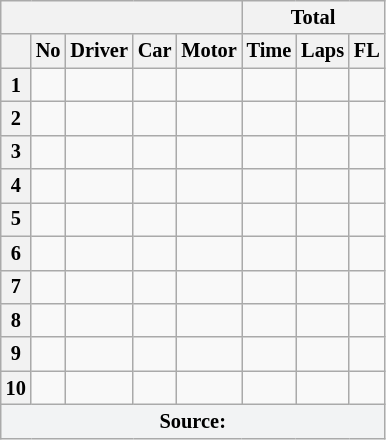<table class="wikitable" style="font-size:85%;">
<tr>
<th colspan="5"></th>
<th colspan="4" style="text-align:center;">Total</th>
</tr>
<tr>
<th style="text-align:center;"></th>
<th style="text-align:center;">No</th>
<th style="text-align:center;">Driver</th>
<th style="text-align:center;">Car</th>
<th style="text-align:center;">Motor</th>
<th style="text-align:center;">Time</th>
<th style="text-align:center;">Laps</th>
<th style="text-align:center;">FL</th>
</tr>
<tr>
<th style="text-align:center;">1</th>
<td style="text-align:center;"></td>
<td></td>
<td></td>
<td></td>
<td style="text-align:center;"></td>
<td style="text-align:center;"></td>
<td style="text-align:center;"></td>
</tr>
<tr>
<th style="text-align:center;">2</th>
<td style="text-align:center;"></td>
<td></td>
<td></td>
<td></td>
<td style="text-align:center;"></td>
<td style="text-align:center;"></td>
<td style="text-align:center;"></td>
</tr>
<tr>
<th style="text-align:center;">3</th>
<td style="text-align:center;"></td>
<td></td>
<td></td>
<td></td>
<td style="text-align:center;"></td>
<td style="text-align:center;"></td>
<td style="text-align:center;"></td>
</tr>
<tr>
<th style="text-align:center;">4</th>
<td style="text-align:center;"></td>
<td></td>
<td></td>
<td></td>
<td style="text-align:center;"></td>
<td style="text-align:center;"></td>
<td style="text-align:center;"></td>
</tr>
<tr>
<th style="text-align:center;">5</th>
<td style="text-align:center;"></td>
<td></td>
<td></td>
<td></td>
<td style="text-align:center;"></td>
<td style="text-align:center;"></td>
<td style="text-align:center;"></td>
</tr>
<tr>
<th style="text-align:center;">6</th>
<td style="text-align:center;"></td>
<td></td>
<td></td>
<td></td>
<td style="text-align:center;"></td>
<td style="text-align:center;"></td>
<td style="text-align:center;"></td>
</tr>
<tr>
<th style="text-align:center;">7</th>
<td style="text-align:center;"></td>
<td></td>
<td></td>
<td></td>
<td style="text-align:center;"></td>
<td style="text-align:center;"></td>
<td style="text-align:center;"></td>
</tr>
<tr>
<th style="text-align:center;">8</th>
<td style="text-align:center;"></td>
<td></td>
<td></td>
<td></td>
<td style="text-align:center;"></td>
<td style="text-align:center;"></td>
<td style="text-align:center;"></td>
</tr>
<tr>
<th style="text-align:center;">9</th>
<td style="text-align:center;"></td>
<td></td>
<td></td>
<td></td>
<td style="text-align:center;"></td>
<td style="text-align:center;"></td>
<td style="text-align:center;"></td>
</tr>
<tr>
<th style="text-align:center;">10</th>
<td style="text-align:center;"></td>
<td></td>
<td></td>
<td></td>
<td style="text-align:center;"></td>
<td style="text-align:center;"></td>
<td style="text-align:center;"></td>
</tr>
<tr>
<th style="background:#f2f3f4;" colspan="9">Source:</th>
</tr>
</table>
